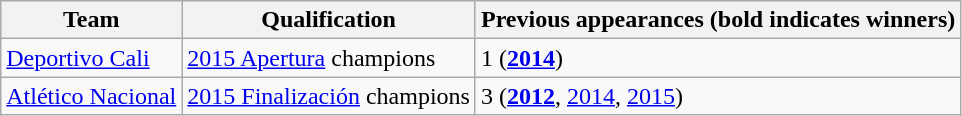<table class="wikitable">
<tr>
<th>Team</th>
<th>Qualification</th>
<th>Previous appearances (bold indicates winners)</th>
</tr>
<tr>
<td><a href='#'>Deportivo Cali</a></td>
<td><a href='#'>2015 Apertura</a> champions</td>
<td>1 (<strong><a href='#'>2014</a></strong>)</td>
</tr>
<tr>
<td><a href='#'>Atlético Nacional</a></td>
<td><a href='#'>2015 Finalización</a> champions</td>
<td>3 (<strong><a href='#'>2012</a></strong>, <a href='#'>2014</a>, <a href='#'>2015</a>)</td>
</tr>
</table>
